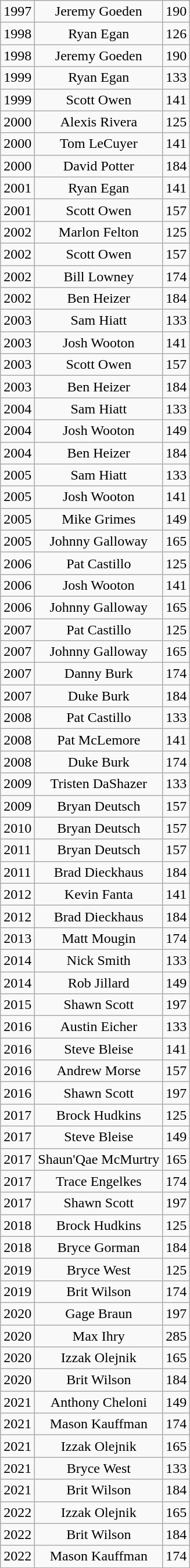<table class="wikitable">
<tr>
<td>1997</td>
<td style="text-align: center;">Jeremy Goeden</td>
<td style="text-align: center;">190</td>
</tr>
<tr>
<td>1998</td>
<td style="text-align: center;">Ryan Egan</td>
<td style="text-align: center;">126</td>
</tr>
<tr>
<td>1998</td>
<td style="text-align: center;">Jeremy Goeden</td>
<td style="text-align: center;">190</td>
</tr>
<tr>
<td>1999</td>
<td style="text-align: center;">Ryan Egan</td>
<td style="text-align: center;">133</td>
</tr>
<tr>
<td>1999</td>
<td style="text-align: center;">Scott Owen</td>
<td style="text-align: center;">141</td>
</tr>
<tr>
<td>2000</td>
<td style="text-align: center;">Alexis Rivera</td>
<td style="text-align: center;">125</td>
</tr>
<tr>
<td>2000</td>
<td style="text-align: center;">Tom LeCuyer</td>
<td style="text-align: center;">141</td>
</tr>
<tr>
<td>2000</td>
<td style="text-align: center;">David Potter</td>
<td style="text-align: center;">184</td>
</tr>
<tr>
<td>2001</td>
<td style="text-align: center;">Ryan Egan</td>
<td style="text-align: center;">141</td>
</tr>
<tr>
<td>2001</td>
<td style="text-align: center;">Scott Owen</td>
<td style="text-align: center;">157</td>
</tr>
<tr>
<td>2002</td>
<td style="text-align: center;">Marlon Felton</td>
<td style="text-align: center;">125</td>
</tr>
<tr>
<td>2002</td>
<td style="text-align: center;">Scott Owen</td>
<td style="text-align: center;">157</td>
</tr>
<tr>
<td>2002</td>
<td style="text-align: center;">Bill Lowney</td>
<td style="text-align: center;">174</td>
</tr>
<tr>
<td>2002</td>
<td style="text-align: center;">Ben Heizer</td>
<td style="text-align: center;">184</td>
</tr>
<tr>
<td>2003</td>
<td style="text-align: center;">Sam Hiatt</td>
<td style="text-align: center;">133</td>
</tr>
<tr>
<td>2003</td>
<td style="text-align: center;">Josh Wooton</td>
<td style="text-align: center;">141</td>
</tr>
<tr>
<td>2003</td>
<td style="text-align: center;">Scott Owen</td>
<td style="text-align: center;">157</td>
</tr>
<tr>
<td>2003</td>
<td style="text-align: center;">Ben Heizer</td>
<td style="text-align: center;">184</td>
</tr>
<tr>
<td>2004</td>
<td style="text-align: center;">Sam Hiatt</td>
<td style="text-align: center;">133</td>
</tr>
<tr>
<td>2004</td>
<td style="text-align: center;">Josh Wooton</td>
<td style="text-align: center;">149</td>
</tr>
<tr>
<td>2004</td>
<td style="text-align: center;">Ben Heizer</td>
<td style="text-align: center;">184</td>
</tr>
<tr>
<td>2005</td>
<td style="text-align: center;">Sam Hiatt</td>
<td style="text-align: center;">133</td>
</tr>
<tr>
<td>2005</td>
<td style="text-align: center;">Josh Wooton</td>
<td style="text-align: center;">141</td>
</tr>
<tr>
<td>2005</td>
<td style="text-align: center;">Mike Grimes</td>
<td style="text-align: center;">149</td>
</tr>
<tr>
<td>2005</td>
<td style="text-align: center;">Johnny Galloway</td>
<td style="text-align: center;">165</td>
</tr>
<tr>
<td>2006</td>
<td style="text-align: center;">Pat Castillo</td>
<td style="text-align: center;">125</td>
</tr>
<tr>
<td>2006</td>
<td style="text-align: center;">Josh Wooton</td>
<td style="text-align: center;">141</td>
</tr>
<tr>
<td>2006</td>
<td style="text-align: center;">Johnny Galloway</td>
<td style="text-align: center;">165</td>
</tr>
<tr>
<td>2007</td>
<td style="text-align: center;">Pat Castillo</td>
<td style="text-align: center;">125</td>
</tr>
<tr>
<td>2007</td>
<td style="text-align: center;">Johnny Galloway</td>
<td style="text-align: center;">165</td>
</tr>
<tr>
<td>2007</td>
<td style="text-align: center;">Danny Burk</td>
<td style="text-align: center;">174</td>
</tr>
<tr>
<td>2007</td>
<td style="text-align: center;">Duke Burk</td>
<td style="text-align: center;">184</td>
</tr>
<tr>
<td>2008</td>
<td style="text-align: center;">Pat Castillo</td>
<td style="text-align: center;">133</td>
</tr>
<tr>
<td>2008</td>
<td style="text-align: center;">Pat McLemore</td>
<td style="text-align: center;">141</td>
</tr>
<tr>
<td>2008</td>
<td style="text-align: center;">Duke Burk</td>
<td style="text-align: center;">174</td>
</tr>
<tr>
<td>2009</td>
<td style="text-align: center;">Tristen DaShazer</td>
<td style="text-align: center;">133</td>
</tr>
<tr>
<td>2009</td>
<td style="text-align: center;">Bryan Deutsch</td>
<td style="text-align: center;">157</td>
</tr>
<tr>
<td>2010</td>
<td style="text-align: center;">Bryan Deutsch</td>
<td style="text-align: center;">157</td>
</tr>
<tr>
<td>2011</td>
<td style="text-align: center;">Bryan Deutsch</td>
<td style="text-align: center;">157</td>
</tr>
<tr>
<td>2011</td>
<td style="text-align: center;">Brad Dieckhaus</td>
<td style="text-align: center;">184</td>
</tr>
<tr>
<td>2012</td>
<td style="text-align: center;">Kevin Fanta</td>
<td style="text-align: center;">141</td>
</tr>
<tr>
<td>2012</td>
<td style="text-align: center;">Brad Dieckhaus</td>
<td style="text-align: center;">184</td>
</tr>
<tr>
<td>2013</td>
<td style="text-align: center;">Matt Mougin</td>
<td style="text-align: center;">174</td>
</tr>
<tr>
<td>2014</td>
<td style="text-align: center;">Nick Smith</td>
<td style="text-align: center;">133</td>
</tr>
<tr>
<td>2014</td>
<td style="text-align: center;">Rob Jillard</td>
<td style="text-align: center;">149</td>
</tr>
<tr>
<td>2015</td>
<td style="text-align: center;">Shawn Scott</td>
<td style="text-align: center;">197</td>
</tr>
<tr>
<td>2016</td>
<td style="text-align: center;">Austin Eicher</td>
<td style="text-align: center;">133</td>
</tr>
<tr>
<td>2016</td>
<td style="text-align: center;">Steve Bleise</td>
<td style="text-align: center;">141</td>
</tr>
<tr>
<td>2016</td>
<td style="text-align: center;">Andrew Morse</td>
<td style="text-align: center;">157</td>
</tr>
<tr>
<td>2016</td>
<td style="text-align: center;">Shawn Scott</td>
<td style="text-align: center;">197</td>
</tr>
<tr>
<td>2017</td>
<td style="text-align: center;">Brock Hudkins</td>
<td style="text-align: center;">125</td>
</tr>
<tr>
<td>2017</td>
<td style="text-align: center;">Steve Bleise</td>
<td style="text-align: center;">149</td>
</tr>
<tr>
<td>2017</td>
<td style="text-align: center;">Shaun'Qae McMurtry</td>
<td style="text-align: center;">165</td>
</tr>
<tr>
<td>2017</td>
<td style="text-align: center;">Trace Engelkes</td>
<td style="text-align: center;">174</td>
</tr>
<tr>
<td>2017</td>
<td style="text-align: center;">Shawn Scott</td>
<td style="text-align: center;">197</td>
</tr>
<tr>
<td>2018</td>
<td style="text-align: center;">Brock Hudkins</td>
<td style="text-align: center;">125</td>
</tr>
<tr>
<td>2018</td>
<td style="text-align: center;">Bryce Gorman</td>
<td style="text-align: center;">184</td>
</tr>
<tr>
<td>2019</td>
<td style="text-align: center;">Bryce West</td>
<td style="text-align: center;">125</td>
</tr>
<tr>
<td>2019</td>
<td style="text-align: center;">Brit Wilson</td>
<td style="text-align: center;">174</td>
</tr>
<tr>
<td>2020</td>
<td style="text-align: center;">Gage Braun</td>
<td style="text-align: center;">197</td>
</tr>
<tr>
<td>2020</td>
<td style="text-align: center;">Max Ihry</td>
<td style="text-align: center;">285</td>
</tr>
<tr>
<td>2020</td>
<td style="text-align: center;">Izzak Olejnik</td>
<td style="text-align: center;">165</td>
</tr>
<tr>
<td>2020</td>
<td style="text-align: center;">Brit Wilson</td>
<td style="text-align: center;">184</td>
</tr>
<tr>
<td>2021</td>
<td style="text-align: center;">Anthony Cheloni</td>
<td style="text-align: center;">149</td>
</tr>
<tr>
<td>2021</td>
<td style="text-align: center;">Mason Kauffman</td>
<td style="text-align: center;">174</td>
</tr>
<tr>
<td>2021</td>
<td style="text-align: center;">Izzak Olejnik</td>
<td style="text-align: center;">165</td>
</tr>
<tr>
<td>2021</td>
<td style="text-align: center;">Bryce West</td>
<td style="text-align: center;">133</td>
</tr>
<tr>
<td>2021</td>
<td style="text-align: center;">Brit Wilson</td>
<td style="text-align: center;">184</td>
</tr>
<tr>
<td>2022</td>
<td style="text-align: center;">Izzak Olejnik</td>
<td style="text-align: center;">165</td>
</tr>
<tr>
<td>2022</td>
<td style="text-align: center;">Brit Wilson</td>
<td style="text-align: center;">184</td>
</tr>
<tr>
<td>2022</td>
<td style="text-align: center;">Mason Kauffman</td>
<td style="text-align: center;">174</td>
</tr>
<tr>
</tr>
</table>
